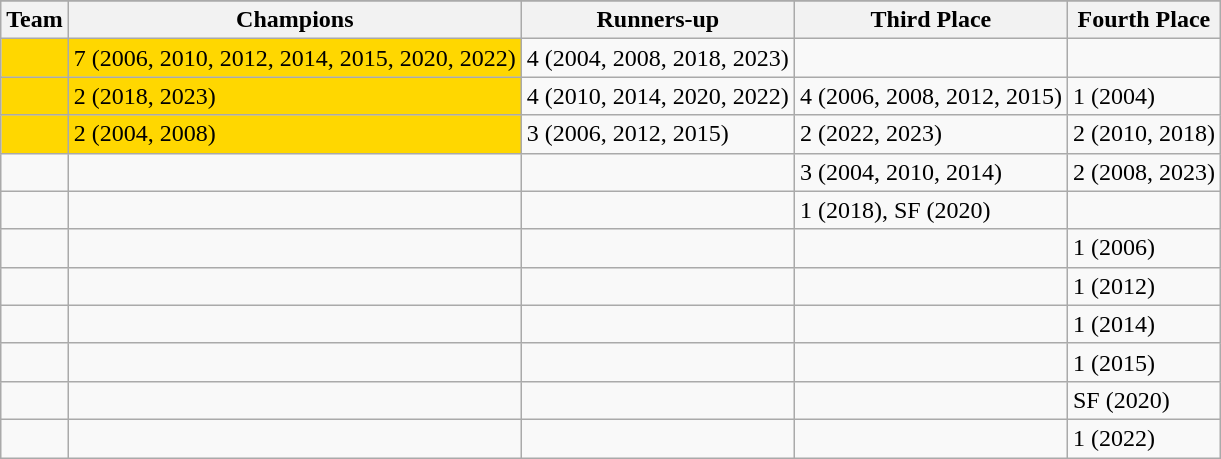<table class="wikitable">
<tr bgcolor=#f2f2f2>
</tr>
<tr>
<th>Team</th>
<th>Champions</th>
<th>Runners-up</th>
<th>Third Place</th>
<th>Fourth Place</th>
</tr>
<tr>
<td bgcolor=gold></td>
<td bgcolor=gold>7 (2006, 2010, 2012, 2014, 2015, 2020, 2022)</td>
<td>4 (2004, 2008, 2018, 2023)</td>
<td></td>
<td></td>
</tr>
<tr>
<td bgcolor=gold></td>
<td bgcolor=gold>2 (2018, 2023)</td>
<td>4 (2010, 2014, 2020, 2022)</td>
<td>4 (2006, 2008, 2012, 2015)</td>
<td>1 (2004)</td>
</tr>
<tr>
<td bgcolor=gold></td>
<td bgcolor=gold>2 (2004, 2008)</td>
<td>3 (2006, 2012, 2015)</td>
<td>2 (2022, 2023)</td>
<td>2 (2010, 2018)</td>
</tr>
<tr>
<td></td>
<td></td>
<td></td>
<td>3 (2004, 2010, 2014)</td>
<td>2 (2008, 2023)</td>
</tr>
<tr>
<td></td>
<td></td>
<td></td>
<td>1 (2018), SF (2020)</td>
<td></td>
</tr>
<tr>
<td></td>
<td></td>
<td></td>
<td></td>
<td>1 (2006)</td>
</tr>
<tr>
<td></td>
<td></td>
<td></td>
<td></td>
<td>1 (2012)</td>
</tr>
<tr>
<td></td>
<td></td>
<td></td>
<td></td>
<td>1 (2014)</td>
</tr>
<tr>
<td></td>
<td></td>
<td></td>
<td></td>
<td>1 (2015)</td>
</tr>
<tr>
<td></td>
<td></td>
<td></td>
<td></td>
<td>SF (2020)</td>
</tr>
<tr>
<td></td>
<td></td>
<td></td>
<td></td>
<td>1 (2022)</td>
</tr>
</table>
